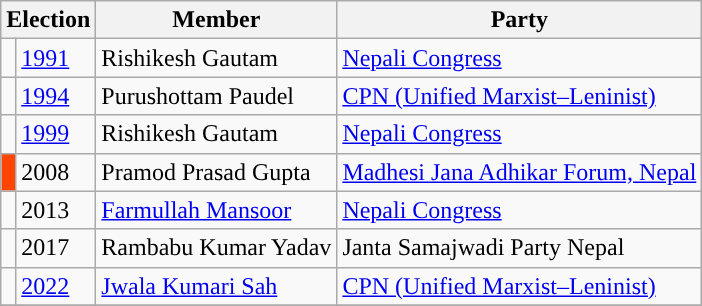<table class="wikitable">
<tr>
<th colspan="2">Election</th>
<th>Member</th>
<th>Party</th>
</tr>
<tr>
<td style="background-color:"></td>
<td><a href='#'>1991</a></td>
<td>Rishikesh Gautam</td>
<td><a href='#'>Nepali Congress</a></td>
</tr>
<tr>
<td style="background-color:"></td>
<td><a href='#'>1994</a></td>
<td>Purushottam Paudel</td>
<td><a href='#'>CPN (Unified Marxist–Leninist)</a></td>
</tr>
<tr>
<td style="background-color:"></td>
<td><a href='#'>1999</a></td>
<td>Rishikesh Gautam</td>
<td><a href='#'>Nepali Congress</a></td>
</tr>
<tr>
<td style="background-color:orangered"></td>
<td>2008</td>
<td>Pramod Prasad Gupta</td>
<td><a href='#'>Madhesi Jana Adhikar Forum, Nepal</a></td>
</tr>
<tr>
<td style="background-color:"></td>
<td>2013</td>
<td><a href='#'>Farmullah Mansoor</a></td>
<td><a href='#'>Nepali Congress</a></td>
</tr>
<tr>
<td></td>
<td>2017</td>
<td>Rambabu Kumar Yadav</td>
<td>Janta Samajwadi Party Nepal</td>
</tr>
<tr>
<td style="background-color:"></td>
<td><a href='#'>2022</a></td>
<td><a href='#'>Jwala Kumari Sah</a></td>
<td><a href='#'>CPN (Unified Marxist–Leninist)</a></td>
</tr>
<tr>
</tr>
</table>
